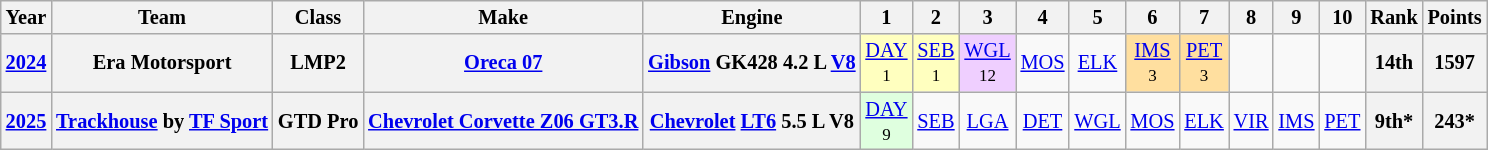<table class="wikitable" style="text-align:center; font-size:85%">
<tr>
<th>Year</th>
<th>Team</th>
<th>Class</th>
<th>Make</th>
<th>Engine</th>
<th>1</th>
<th>2</th>
<th>3</th>
<th>4</th>
<th>5</th>
<th>6</th>
<th>7</th>
<th>8</th>
<th>9</th>
<th>10</th>
<th>Rank</th>
<th>Points</th>
</tr>
<tr>
<th><a href='#'>2024</a></th>
<th>Era Motorsport</th>
<th>LMP2</th>
<th><a href='#'>Oreca 07</a></th>
<th><a href='#'>Gibson</a> GK428 4.2 L <a href='#'>V8</a></th>
<td style="background:#FFFFBF;"><a href='#'>DAY</a><br><small>1</small></td>
<td style="background:#FFFFBF;"><a href='#'>SEB</a><br><small>1</small></td>
<td style="background:#EFCFFF;"><a href='#'>WGL</a><br><small>12</small></td>
<td><a href='#'>MOS</a></td>
<td><a href='#'>ELK</a></td>
<td style="background:#FFDF9F;"><a href='#'>IMS</a><br><small>3</small></td>
<td style="background:#FFDF9F;"><a href='#'>PET</a><br><small>3</small></td>
<td></td>
<td></td>
<td></td>
<th>14th</th>
<th>1597</th>
</tr>
<tr>
<th><a href='#'>2025</a></th>
<th><a href='#'>Trackhouse</a> by <a href='#'>TF Sport</a></th>
<th>GTD Pro</th>
<th><a href='#'>Chevrolet Corvette Z06 GT3.R</a></th>
<th><a href='#'>Chevrolet</a> <a href='#'>LT6</a> 5.5 L V8</th>
<td style="background:#DFFFDF;"><a href='#'>DAY</a><br><small>9</small></td>
<td><a href='#'>SEB</a></td>
<td><a href='#'>LGA</a></td>
<td><a href='#'>DET</a></td>
<td><a href='#'>WGL</a></td>
<td><a href='#'>MOS</a></td>
<td><a href='#'>ELK</a></td>
<td><a href='#'>VIR</a></td>
<td><a href='#'>IMS</a></td>
<td><a href='#'>PET</a></td>
<th>9th*</th>
<th>243*</th>
</tr>
</table>
